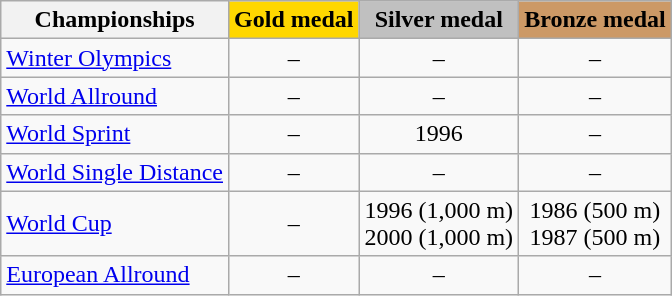<table class="wikitable">
<tr>
<th>Championships</th>
<td align=center bgcolor=gold><strong>Gold medal</strong></td>
<td align=center bgcolor=silver><strong>Silver medal</strong></td>
<td align=center bgcolor=cc9966><strong>Bronze medal</strong></td>
</tr>
<tr align="center">
<td align="left"><a href='#'>Winter Olympics</a></td>
<td>–</td>
<td>–</td>
<td>–</td>
</tr>
<tr align="center">
<td align="left"><a href='#'>World Allround</a></td>
<td>–</td>
<td>–</td>
<td>–</td>
</tr>
<tr align="center">
<td align="left"><a href='#'>World Sprint</a></td>
<td>–</td>
<td>1996</td>
<td>–</td>
</tr>
<tr align="center">
<td align="left"><a href='#'>World Single Distance</a></td>
<td>–</td>
<td>–</td>
<td>–</td>
</tr>
<tr align="center">
<td align="left"><a href='#'>World Cup</a></td>
<td>–</td>
<td>1996 (1,000 m) <br> 2000 (1,000 m)</td>
<td>1986 (500 m) <br> 1987 (500 m)</td>
</tr>
<tr align="center">
<td align="left"><a href='#'>European Allround</a></td>
<td>–</td>
<td>–</td>
<td>–</td>
</tr>
</table>
